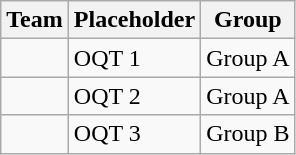<table class=wikitable>
<tr>
<th>Team</th>
<th>Placeholder</th>
<th>Group</th>
</tr>
<tr>
<td></td>
<td>OQT 1</td>
<td>Group A</td>
</tr>
<tr>
<td></td>
<td>OQT 2</td>
<td>Group A</td>
</tr>
<tr>
<td></td>
<td>OQT 3</td>
<td>Group B</td>
</tr>
</table>
